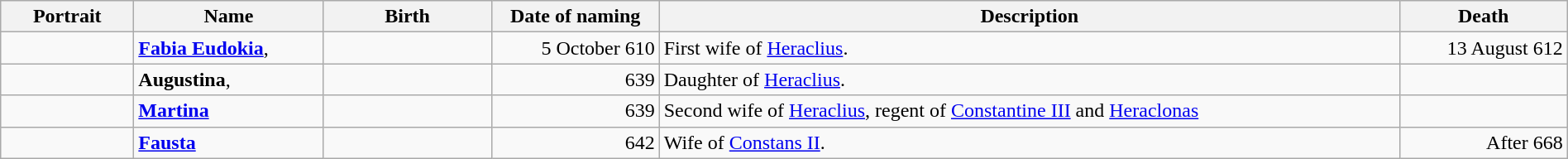<table width=100% class="wikitable">
<tr>
<th style="width:100px">Portrait</th>
<th>Name</th>
<th style="width:8em">Birth</th>
<th style="width:8em">Date of naming</th>
<th>Description</th>
<th style="width:8em">Death</th>
</tr>
<tr>
<td></td>
<td><strong><a href='#'>Fabia Eudokia</a></strong>,<br></td>
<td style="text-align:right"></td>
<td style="text-align:right">5 October 610</td>
<td>First wife of <a href='#'>Heraclius</a>.</td>
<td style="text-align:right">13 August 612</td>
</tr>
<tr>
<td></td>
<td><strong>Augustina</strong>,<br></td>
<td style="text-align:right"></td>
<td style="text-align:right">639</td>
<td>Daughter of <a href='#'>Heraclius</a>.</td>
<td style="text-align:right"></td>
</tr>
<tr>
<td></td>
<td><a href='#'><strong>Martina</strong></a><br></td>
<td style="text-align:right"></td>
<td style="text-align:right">639</td>
<td>Second wife of <a href='#'>Heraclius</a>, regent of <a href='#'>Constantine III</a> and <a href='#'>Heraclonas</a></td>
<td style="text-align:right"></td>
</tr>
<tr>
<td></td>
<td><a href='#'><strong>Fausta</strong></a><br></td>
<td style="text-align:right"></td>
<td style="text-align:right">642</td>
<td>Wife of <a href='#'>Constans II</a>.</td>
<td style="text-align:right">After 668</td>
</tr>
</table>
